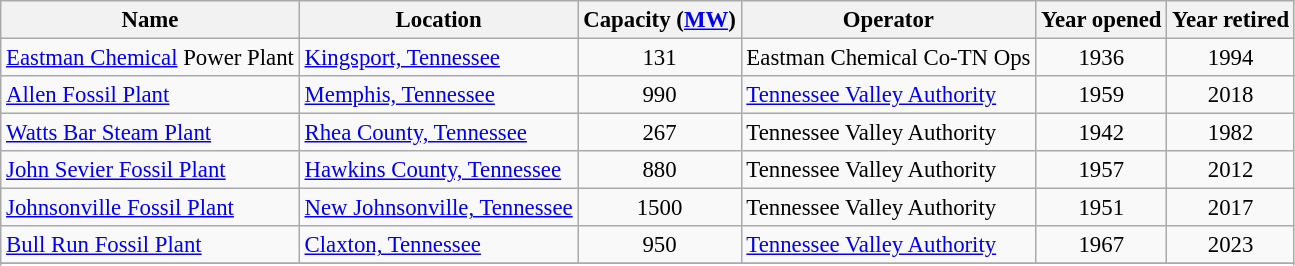<table class="wikitable sortable" style="font-size:95%;">
<tr>
<th>Name</th>
<th>Location</th>
<th>Capacity (<a href='#'>MW</a>)</th>
<th>Operator</th>
<th>Year opened</th>
<th>Year retired</th>
</tr>
<tr>
<td><a href='#'>Eastman Chemical</a> Power Plant</td>
<td><a href='#'>Kingsport, Tennessee</a></td>
<td align=center>131</td>
<td>Eastman Chemical Co-TN Ops</td>
<td align=center>1936</td>
<td align=center>1994</td>
</tr>
<tr>
<td><a href='#'>Allen Fossil Plant</a></td>
<td><a href='#'>Memphis, Tennessee</a></td>
<td align=center>990</td>
<td><a href='#'>Tennessee Valley Authority</a></td>
<td align=center>1959</td>
<td align=center>2018</td>
</tr>
<tr>
<td><a href='#'>Watts Bar Steam Plant</a></td>
<td><a href='#'>Rhea County, Tennessee</a></td>
<td align=center>267</td>
<td>Tennessee Valley Authority</td>
<td align=center>1942</td>
<td align=center>1982</td>
</tr>
<tr>
<td><a href='#'>John Sevier Fossil Plant</a></td>
<td><a href='#'>Hawkins County, Tennessee</a></td>
<td align=center>880</td>
<td>Tennessee Valley Authority</td>
<td align=center>1957</td>
<td align=center>2012</td>
</tr>
<tr>
<td><a href='#'>Johnsonville Fossil Plant</a></td>
<td><a href='#'>New Johnsonville, Tennessee</a></td>
<td align=center>1500</td>
<td>Tennessee Valley Authority</td>
<td align=center>1951</td>
<td align=center>2017</td>
</tr>
<tr>
<td><a href='#'>Bull Run Fossil Plant</a></td>
<td><a href='#'>Claxton, Tennessee</a></td>
<td align=center>950</td>
<td><a href='#'>Tennessee Valley Authority</a></td>
<td align=center>1967</td>
<td align=center>2023</td>
</tr>
<tr>
</tr>
<tr>
</tr>
</table>
